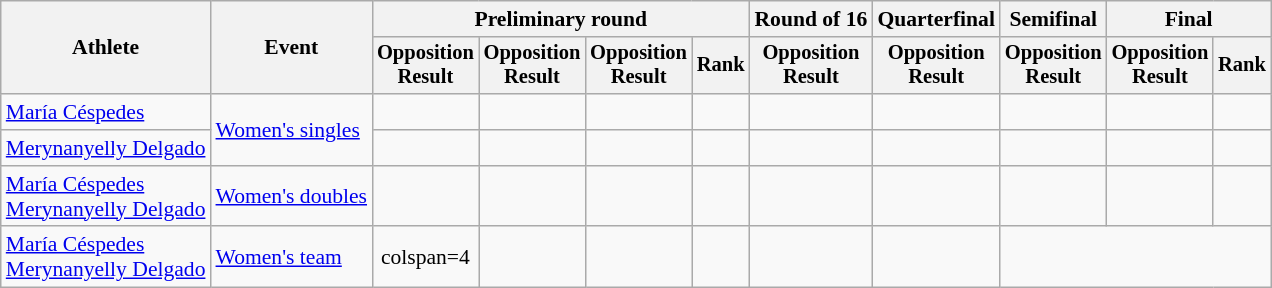<table class="wikitable" style="font-size:90%;text-align:center">
<tr>
<th rowspan=2>Athlete</th>
<th rowspan=2>Event</th>
<th colspan=4>Preliminary round</th>
<th>Round of 16</th>
<th>Quarterfinal</th>
<th>Semifinal</th>
<th colspan=2>Final</th>
</tr>
<tr style=font-size:95%>
<th>Opposition<br>Result</th>
<th>Opposition<br>Result</th>
<th>Opposition<br>Result</th>
<th>Rank</th>
<th>Opposition<br>Result</th>
<th>Opposition<br>Result</th>
<th>Opposition<br>Result</th>
<th>Opposition<br>Result</th>
<th>Rank</th>
</tr>
<tr>
<td style="text-align:left"><a href='#'>María Céspedes</a></td>
<td style="text-align:left" rowspan=2><a href='#'>Women's singles</a></td>
<td></td>
<td></td>
<td></td>
<td></td>
<td></td>
<td></td>
<td></td>
<td></td>
<td></td>
</tr>
<tr>
<td style="text-align:left"><a href='#'>Merynanyelly Delgado</a></td>
<td></td>
<td></td>
<td></td>
<td></td>
<td></td>
<td></td>
<td></td>
<td></td>
<td></td>
</tr>
<tr>
<td style="text-align:left"><a href='#'>María Céspedes</a><br><a href='#'>Merynanyelly Delgado</a></td>
<td style="text-align:left"><a href='#'>Women's doubles</a></td>
<td></td>
<td></td>
<td></td>
<td></td>
<td></td>
<td></td>
<td></td>
<td></td>
<td></td>
</tr>
<tr>
<td style="text-align:left"><a href='#'>María Céspedes</a><br><a href='#'>Merynanyelly Delgado</a></td>
<td style="text-align:left"><a href='#'>Women's team</a></td>
<td>colspan=4 </td>
<td></td>
<td></td>
<td></td>
<td></td>
<td></td>
</tr>
</table>
